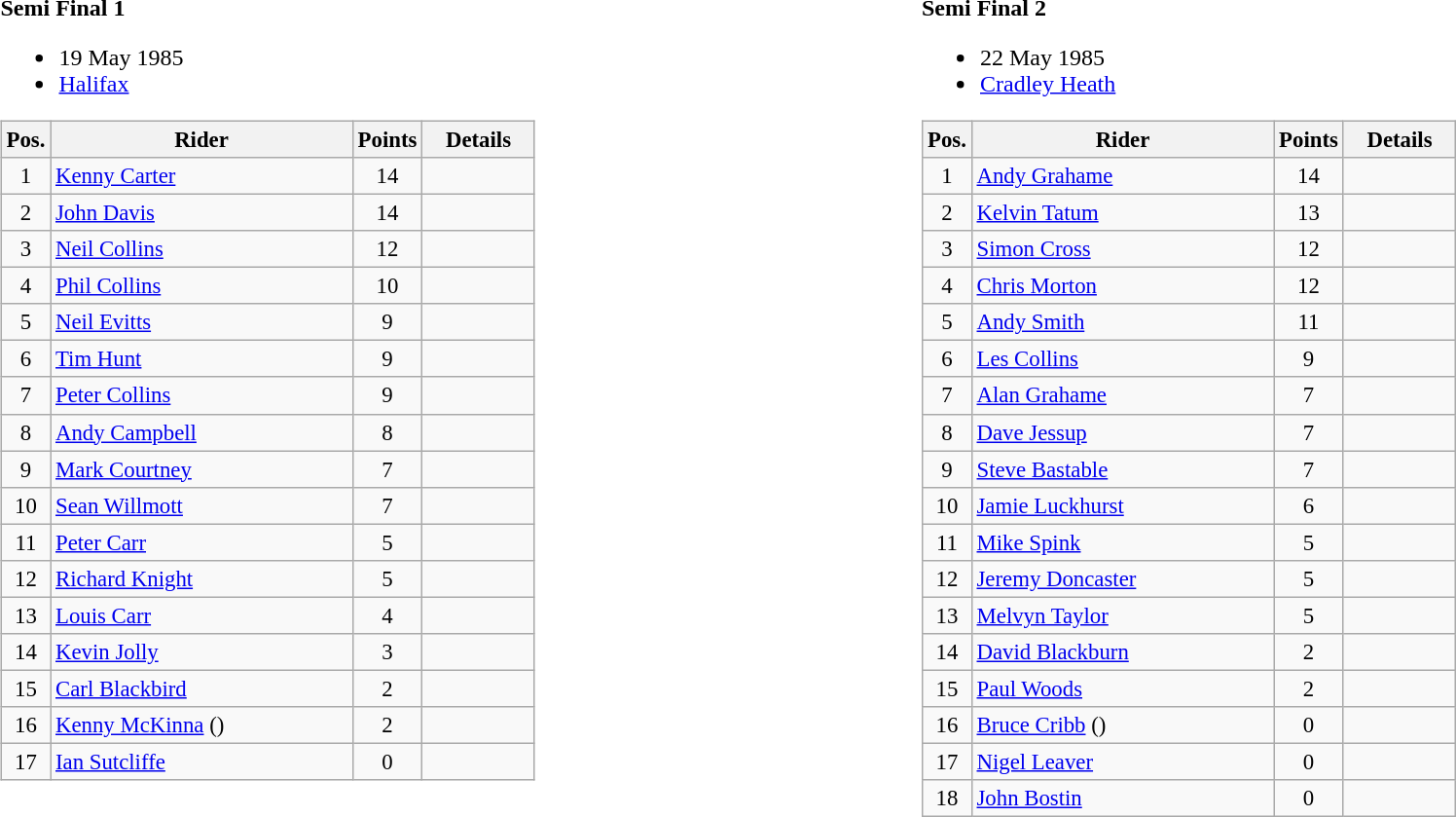<table width=100%>
<tr>
<td width=50% valign=top><br><strong>Semi Final 1</strong><ul><li>19 May 1985</li><li> <a href='#'>Halifax</a></li></ul><table class=wikitable style="font-size:95%; text-align:center;">
<tr>
<th width=25px>Pos.</th>
<th width=200px>Rider</th>
<th width=40px>Points</th>
<th width=70px>Details</th>
</tr>
<tr>
<td>1</td>
<td align=left><a href='#'>Kenny Carter</a></td>
<td>14</td>
<td></td>
</tr>
<tr>
<td>2</td>
<td align=left><a href='#'>John Davis</a></td>
<td>14</td>
<td></td>
</tr>
<tr>
<td>3</td>
<td align=left><a href='#'>Neil Collins</a></td>
<td>12</td>
<td></td>
</tr>
<tr>
<td>4</td>
<td align=left><a href='#'>Phil Collins</a></td>
<td>10</td>
<td></td>
</tr>
<tr>
<td>5</td>
<td align=left><a href='#'>Neil Evitts</a></td>
<td>9</td>
<td></td>
</tr>
<tr>
<td>6</td>
<td align=left><a href='#'>Tim Hunt</a></td>
<td>9</td>
<td></td>
</tr>
<tr>
<td>7</td>
<td align=left><a href='#'>Peter Collins</a></td>
<td>9</td>
<td></td>
</tr>
<tr>
<td>8</td>
<td align=left><a href='#'>Andy Campbell</a></td>
<td>8</td>
<td></td>
</tr>
<tr>
<td>9</td>
<td align=left><a href='#'>Mark Courtney</a></td>
<td>7</td>
<td></td>
</tr>
<tr>
<td>10</td>
<td align=left><a href='#'>Sean Willmott</a></td>
<td>7</td>
<td></td>
</tr>
<tr>
<td>11</td>
<td align=left><a href='#'>Peter Carr</a></td>
<td>5</td>
<td></td>
</tr>
<tr>
<td>12</td>
<td align=left><a href='#'>Richard Knight</a></td>
<td>5</td>
<td></td>
</tr>
<tr>
<td>13</td>
<td align=left><a href='#'>Louis Carr</a></td>
<td>4</td>
<td></td>
</tr>
<tr>
<td>14</td>
<td align=left><a href='#'>Kevin Jolly</a></td>
<td>3</td>
<td></td>
</tr>
<tr>
<td>15</td>
<td align=left><a href='#'>Carl Blackbird</a></td>
<td>2</td>
<td></td>
</tr>
<tr>
<td>16</td>
<td align=left><a href='#'>Kenny McKinna</a> ()</td>
<td>2</td>
<td></td>
</tr>
<tr>
<td>17</td>
<td align=left><a href='#'>Ian Sutcliffe</a></td>
<td>0</td>
<td></td>
</tr>
</table>
</td>
<td width=50% valign=top><br><strong>Semi Final 2</strong><ul><li>22 May 1985</li><li> <a href='#'>Cradley Heath</a></li></ul><table class=wikitable style="font-size:95%; text-align:center;">
<tr>
<th width=25px>Pos.</th>
<th width=200px>Rider</th>
<th width=40px>Points</th>
<th width=70px>Details</th>
</tr>
<tr>
<td>1</td>
<td align=left><a href='#'>Andy Grahame</a></td>
<td>14</td>
<td></td>
</tr>
<tr>
<td>2</td>
<td align=left><a href='#'>Kelvin Tatum</a></td>
<td>13</td>
<td></td>
</tr>
<tr>
<td>3</td>
<td align=left><a href='#'>Simon Cross</a></td>
<td>12</td>
<td></td>
</tr>
<tr>
<td>4</td>
<td align=left><a href='#'>Chris Morton</a></td>
<td>12</td>
<td></td>
</tr>
<tr>
<td>5</td>
<td align=left><a href='#'>Andy Smith</a></td>
<td>11</td>
<td></td>
</tr>
<tr>
<td>6</td>
<td align=left><a href='#'>Les Collins</a></td>
<td>9</td>
<td></td>
</tr>
<tr>
<td>7</td>
<td align=left><a href='#'>Alan Grahame</a></td>
<td>7</td>
<td></td>
</tr>
<tr>
<td>8</td>
<td align=left><a href='#'>Dave Jessup</a></td>
<td>7</td>
<td></td>
</tr>
<tr>
<td>9</td>
<td align=left><a href='#'>Steve Bastable</a></td>
<td>7</td>
<td></td>
</tr>
<tr>
<td>10</td>
<td align=left><a href='#'>Jamie Luckhurst</a></td>
<td>6</td>
<td></td>
</tr>
<tr>
<td>11</td>
<td align=left><a href='#'>Mike Spink</a></td>
<td>5</td>
<td></td>
</tr>
<tr>
<td>12</td>
<td align=left><a href='#'>Jeremy Doncaster</a></td>
<td>5</td>
<td></td>
</tr>
<tr>
<td>13</td>
<td align=left><a href='#'>Melvyn Taylor</a></td>
<td>5</td>
<td></td>
</tr>
<tr>
<td>14</td>
<td align=left><a href='#'>David Blackburn</a></td>
<td>2</td>
<td></td>
</tr>
<tr>
<td>15</td>
<td align=left><a href='#'>Paul Woods</a></td>
<td>2</td>
<td></td>
</tr>
<tr>
<td>16</td>
<td align=left><a href='#'>Bruce Cribb</a> ()</td>
<td>0</td>
<td></td>
</tr>
<tr>
<td>17</td>
<td align=left><a href='#'>Nigel Leaver</a></td>
<td>0</td>
<td></td>
</tr>
<tr>
<td>18</td>
<td align=left><a href='#'>John Bostin</a></td>
<td>0</td>
<td></td>
</tr>
</table>
</td>
</tr>
<tr>
</tr>
</table>
